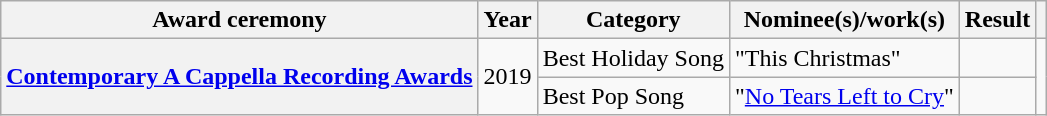<table class="wikitable sortable plainrowheaders">
<tr>
<th scope="col">Award ceremony</th>
<th scope="col">Year</th>
<th scope="col">Category</th>
<th scope="col">Nominee(s)/work(s)</th>
<th scope="col">Result</th>
<th scope="col" class="unsortable"></th>
</tr>
<tr>
<th scope="row" rowspan="2"><a href='#'>Contemporary A Cappella Recording Awards</a></th>
<td rowspan="2" style="text-align:center;">2019</td>
<td>Best Holiday Song</td>
<td>"This Christmas"</td>
<td></td>
<td rowspan="2" style="text-align:center;"></td>
</tr>
<tr>
<td>Best Pop Song</td>
<td>"<a href='#'>No Tears Left to Cry</a>"</td>
<td></td>
</tr>
</table>
